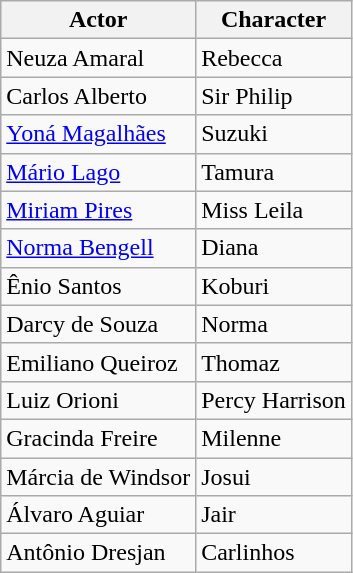<table class="wikitable">
<tr>
<th>Actor</th>
<th>Character </th>
</tr>
<tr>
<td>Neuza Amaral</td>
<td>Rebecca</td>
</tr>
<tr>
<td>Carlos Alberto</td>
<td>Sir Philip</td>
</tr>
<tr>
<td><a href='#'>Yoná Magalhães</a></td>
<td>Suzuki</td>
</tr>
<tr>
<td><a href='#'>Mário Lago</a></td>
<td>Tamura</td>
</tr>
<tr>
<td><a href='#'>Miriam Pires</a></td>
<td>Miss Leila</td>
</tr>
<tr>
<td><a href='#'>Norma Bengell</a></td>
<td>Diana</td>
</tr>
<tr>
<td>Ênio Santos</td>
<td>Koburi</td>
</tr>
<tr>
<td>Darcy de Souza</td>
<td>Norma</td>
</tr>
<tr>
<td>Emiliano Queiroz</td>
<td>Thomaz</td>
</tr>
<tr>
<td>Luiz Orioni</td>
<td>Percy Harrison</td>
</tr>
<tr>
<td>Gracinda Freire</td>
<td>Milenne</td>
</tr>
<tr>
<td>Márcia de Windsor</td>
<td>Josui</td>
</tr>
<tr>
<td>Álvaro Aguiar</td>
<td>Jair</td>
</tr>
<tr>
<td>Antônio Dresjan</td>
<td>Carlinhos</td>
</tr>
</table>
